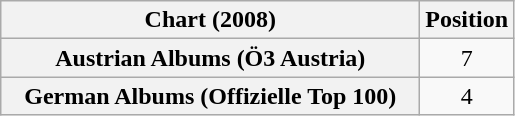<table class="wikitable sortable plainrowheaders" style="text-align:center">
<tr>
<th scope="col" style="width:17em;">Chart (2008)</th>
<th scope="col">Position</th>
</tr>
<tr>
<th scope="row">Austrian Albums (Ö3 Austria)</th>
<td>7</td>
</tr>
<tr>
<th scope="row">German Albums (Offizielle Top 100)</th>
<td>4</td>
</tr>
</table>
